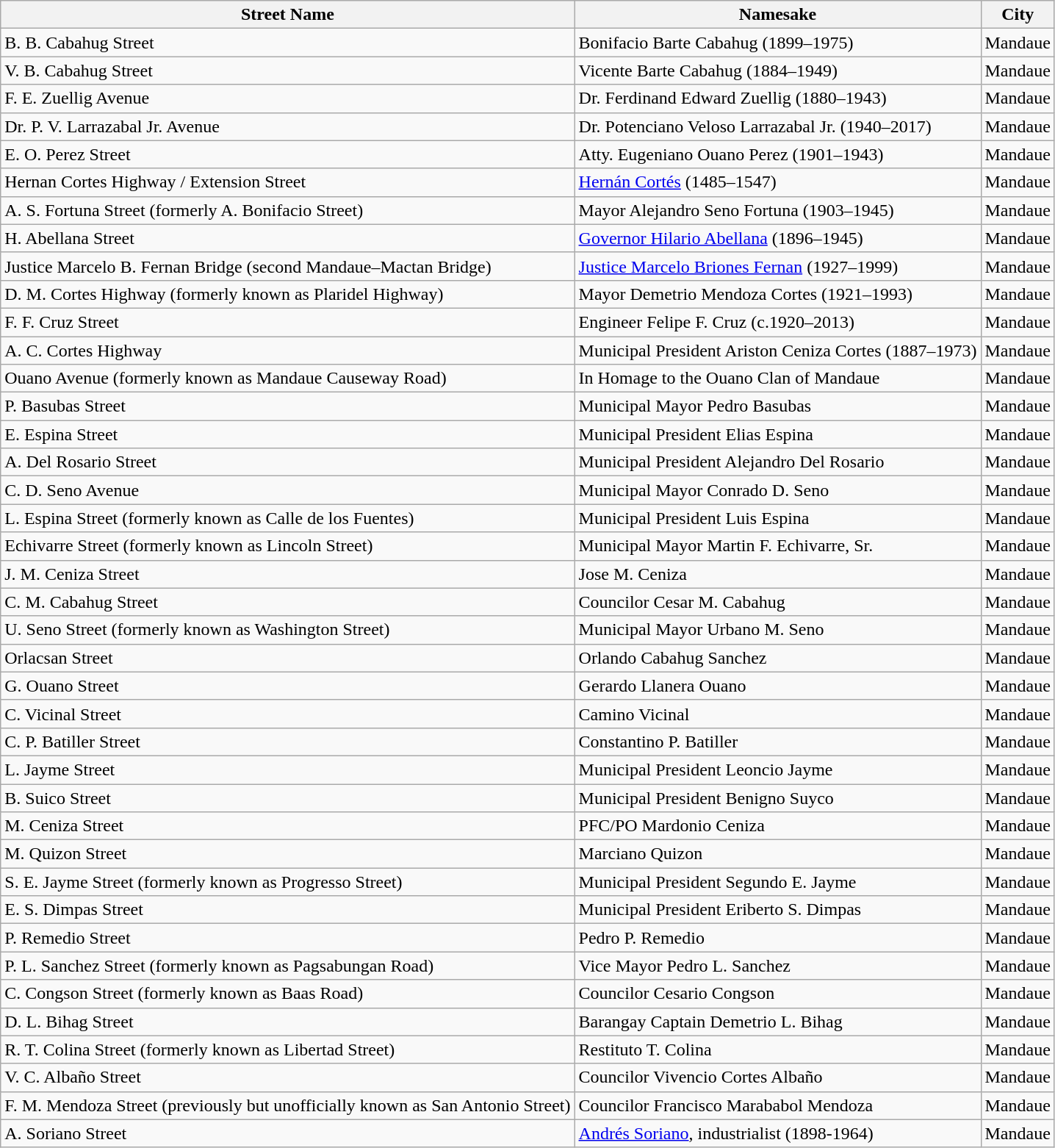<table class="wikitable sortable">
<tr>
<th>Street Name</th>
<th>Namesake</th>
<th>City</th>
</tr>
<tr>
<td data-sort-value="Cabahug, Bonifacio">B. B. Cabahug Street</td>
<td>Bonifacio Barte Cabahug (1899–1975)</td>
<td>Mandaue</td>
</tr>
<tr>
<td data-sort-value="Cabahug, Vicente">V. B. Cabahug Street</td>
<td>Vicente Barte Cabahug (1884–1949)</td>
<td>Mandaue</td>
</tr>
<tr>
<td data-sort-value="Zuellig, Ferdinand">F. E. Zuellig Avenue</td>
<td>Dr. Ferdinand Edward Zuellig (1880–1943)</td>
<td>Mandaue</td>
</tr>
<tr>
<td data-sort-value="Larrazabal, Potenciano">Dr. P. V. Larrazabal Jr. Avenue</td>
<td>Dr. Potenciano Veloso Larrazabal Jr. (1940–2017)</td>
<td>Mandaue</td>
</tr>
<tr>
<td data-sort-value="Perez, Eugeniano">E. O. Perez Street</td>
<td>Atty. Eugeniano Ouano Perez (1901–1943)</td>
<td>Mandaue</td>
</tr>
<tr>
<td data-sort-value="Cortes, Hernan">Hernan Cortes Highway / Extension Street</td>
<td><a href='#'>Hernán Cortés</a> (1485–1547)</td>
<td>Mandaue</td>
</tr>
<tr>
<td data-sort-value="Fortuna, Alejandro">A. S. Fortuna Street (formerly A. Bonifacio Street)</td>
<td>Mayor Alejandro Seno Fortuna (1903–1945)</td>
<td>Mandaue</td>
</tr>
<tr>
<td data-sort-value="Abellana, Hilario">H. Abellana Street</td>
<td><a href='#'>Governor Hilario Abellana</a> (1896–1945)</td>
<td>Mandaue</td>
</tr>
<tr>
<td data-sort-value="Fernan, Marcelo">Justice Marcelo B. Fernan Bridge (second Mandaue–Mactan Bridge)</td>
<td><a href='#'>Justice Marcelo Briones Fernan</a> (1927–1999)</td>
<td>Mandaue</td>
</tr>
<tr>
<td data-sort-value="Cortes, Demetrio">D. M. Cortes Highway (formerly known as Plaridel Highway)</td>
<td>Mayor Demetrio Mendoza Cortes (1921–1993)</td>
<td>Mandaue</td>
</tr>
<tr>
<td data-sort-value="Cruz, Felipe">F. F. Cruz Street</td>
<td>Engineer Felipe F. Cruz (c.1920–2013)</td>
<td>Mandaue</td>
</tr>
<tr>
<td data-sort-value="Cortes, Ariston">A. C. Cortes Highway</td>
<td>Municipal President Ariston Ceniza Cortes (1887–1973)</td>
<td>Mandaue</td>
</tr>
<tr>
<td>Ouano Avenue (formerly known as Mandaue Causeway Road)</td>
<td>In Homage to the Ouano Clan of Mandaue</td>
<td>Mandaue</td>
</tr>
<tr>
<td data-sort-value="Basubas, Pedro">P. Basubas Street</td>
<td>Municipal Mayor Pedro Basubas</td>
<td>Mandaue</td>
</tr>
<tr>
<td data-sort-value="Espina, Elias">E. Espina Street</td>
<td>Municipal President Elias Espina</td>
<td>Mandaue</td>
</tr>
<tr>
<td data-sort-value="del Rosario, Alejandro">A. Del Rosario Street</td>
<td>Municipal President Alejandro Del Rosario</td>
<td>Mandaue</td>
</tr>
<tr>
<td data-sort-value="Seno, Conrado">C. D. Seno Avenue</td>
<td>Municipal Mayor Conrado D. Seno</td>
<td>Mandaue</td>
</tr>
<tr>
<td data-sort-value="Espina, Luis">L. Espina Street (formerly known as Calle de los Fuentes)</td>
<td>Municipal President Luis Espina</td>
<td>Mandaue</td>
</tr>
<tr>
<td data-sort-value="Echivarre, Martin">Echivarre Street (formerly known as Lincoln Street)</td>
<td>Municipal Mayor Martin F. Echivarre, Sr.</td>
<td>Mandaue</td>
</tr>
<tr>
<td data-sort-value="Ceniza, Jose">J. M. Ceniza Street</td>
<td>Jose M. Ceniza</td>
<td>Mandaue</td>
</tr>
<tr>
<td data-sort-value="Cabahug, Cesar">C. M. Cabahug Street</td>
<td>Councilor Cesar M. Cabahug</td>
<td>Mandaue</td>
</tr>
<tr>
<td data-sort-value="Seno, Urbano">U. Seno Street (formerly known as Washington Street)</td>
<td>Municipal Mayor Urbano M. Seno</td>
<td>Mandaue</td>
</tr>
<tr>
<td data-sort-value="Sanchez, Orlando">Orlacsan Street</td>
<td>Orlando Cabahug Sanchez</td>
<td>Mandaue</td>
</tr>
<tr>
<td data-sort-value="Ouano, Gerardo">G. Ouano Street</td>
<td>Gerardo Llanera Ouano</td>
<td>Mandaue</td>
</tr>
<tr>
<td data-sort-value="Vicinal, Camino">C. Vicinal Street</td>
<td>Camino Vicinal</td>
<td>Mandaue</td>
</tr>
<tr>
<td data-sort-value="Batiller, Constantino">C. P. Batiller Street</td>
<td>Constantino P. Batiller</td>
<td>Mandaue</td>
</tr>
<tr>
<td data-sort-value="Leoncio, Jayme">L. Jayme Street</td>
<td>Municipal President Leoncio Jayme</td>
<td>Mandaue</td>
</tr>
<tr>
<td data-sort-value="Suico, Benigno">B. Suico Street</td>
<td>Municipal President Benigno Suyco</td>
<td>Mandaue</td>
</tr>
<tr>
<td data-sort-value="Ceniza, Mardonio">M. Ceniza Street</td>
<td>PFC/PO Mardonio Ceniza</td>
<td>Mandaue</td>
</tr>
<tr>
<td data-sort-value="Quizon, Marciano">M. Quizon Street</td>
<td>Marciano Quizon</td>
<td>Mandaue</td>
</tr>
<tr>
<td data-sort-value="Jayme, Segundo">S. E. Jayme Street (formerly known as Progresso Street)</td>
<td>Municipal President Segundo E. Jayme</td>
<td>Mandaue</td>
</tr>
<tr>
<td data-sort-value="Dimpas, Eriberto">E. S. Dimpas Street</td>
<td>Municipal President Eriberto S. Dimpas</td>
<td>Mandaue</td>
</tr>
<tr>
<td data-sort-value="Remedio, Pedro">P. Remedio Street</td>
<td>Pedro P. Remedio</td>
<td>Mandaue</td>
</tr>
<tr>
<td data-sort-value="Sanchez, Pedro">P. L. Sanchez Street (formerly known as Pagsabungan Road)</td>
<td>Vice Mayor Pedro L. Sanchez</td>
<td>Mandaue</td>
</tr>
<tr>
<td data-sort-value="Congson, Cesario">C. Congson Street (formerly known as Baas Road)</td>
<td>Councilor Cesario Congson</td>
<td>Mandaue</td>
</tr>
<tr>
<td data-sort-value="Bihag, Demetrio">D. L. Bihag Street</td>
<td>Barangay Captain Demetrio L. Bihag</td>
<td>Mandaue</td>
</tr>
<tr>
<td data-sort-value="Colina, Restituto">R. T. Colina Street (formerly known as Libertad Street)</td>
<td>Restituto T. Colina</td>
<td>Mandaue</td>
</tr>
<tr>
<td data-sort-value="Albaño, Vivencio">V. C. Albaño Street</td>
<td>Councilor Vivencio Cortes Albaño</td>
<td>Mandaue</td>
</tr>
<tr>
<td data-sort-value="Mendoza, Francisco">F. M. Mendoza Street (previously but unofficially known as San Antonio Street)</td>
<td>Councilor Francisco Marababol Mendoza</td>
<td>Mandaue</td>
</tr>
<tr>
<td data-sort-value="Soriano, Andres">A. Soriano Street</td>
<td><a href='#'>Andrés Soriano</a>, industrialist (1898-1964)</td>
<td>Mandaue</td>
</tr>
</table>
